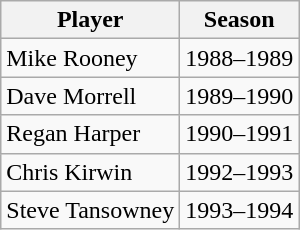<table class="wikitable" style="float:left; margin-right:1em;">
<tr>
<th>Player</th>
<th>Season</th>
</tr>
<tr align="left">
<td>Mike Rooney</td>
<td>1988–1989</td>
</tr>
<tr align="left">
<td>Dave Morrell</td>
<td>1989–1990</td>
</tr>
<tr align="left">
<td>Regan Harper</td>
<td>1990–1991</td>
</tr>
<tr align="left">
<td>Chris Kirwin</td>
<td>1992–1993</td>
</tr>
<tr align="left">
<td>Steve Tansowney</td>
<td>1993–1994</td>
</tr>
</table>
